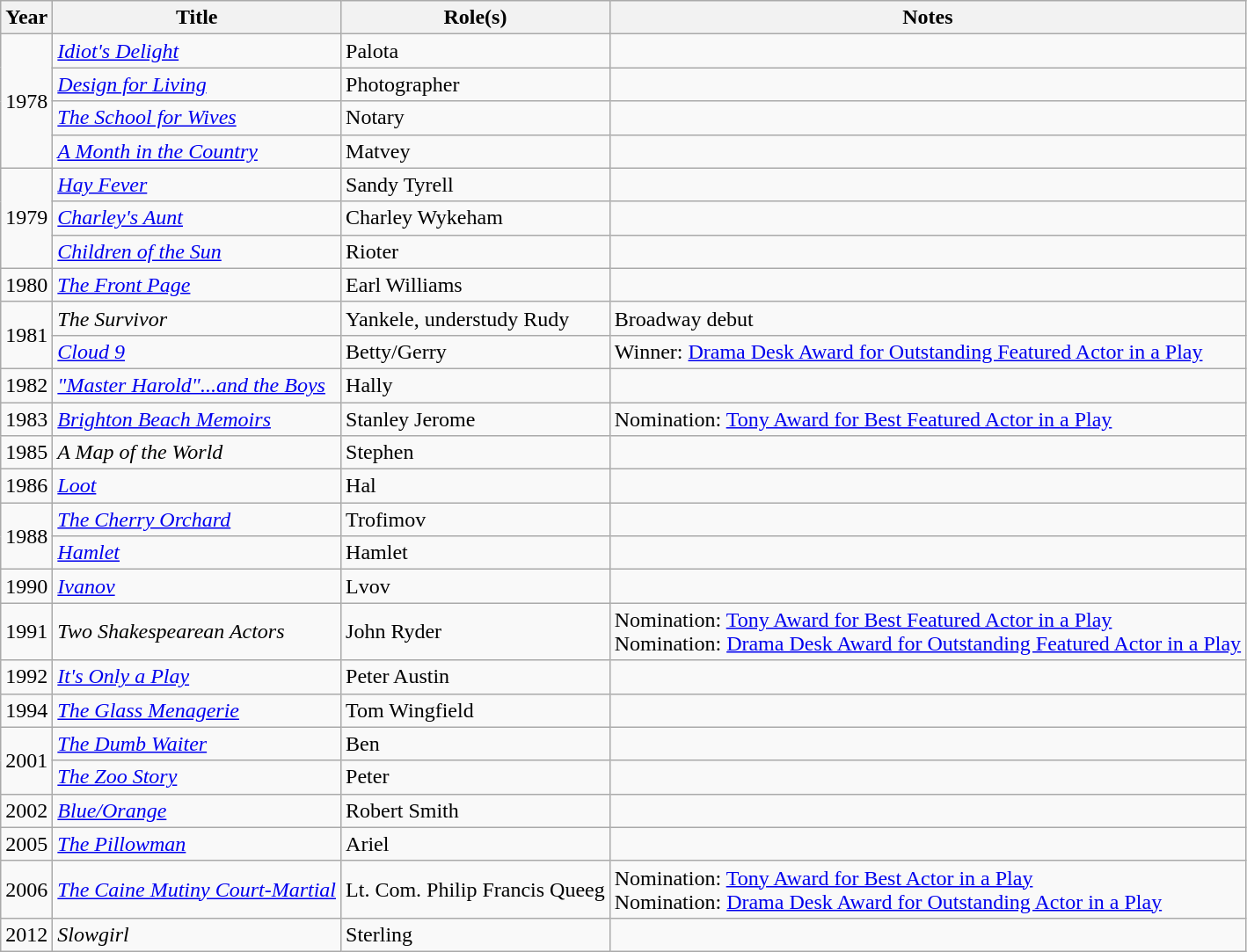<table class="wikitable">
<tr>
<th>Year</th>
<th>Title</th>
<th>Role(s)</th>
<th>Notes</th>
</tr>
<tr>
<td rowspan="4">1978</td>
<td><a href='#'><em>Idiot's Delight</em></a></td>
<td>Palota</td>
<td></td>
</tr>
<tr>
<td><em><a href='#'>Design for Living</a></em></td>
<td>Photographer</td>
<td></td>
</tr>
<tr>
<td><em><a href='#'>The School for Wives</a></em></td>
<td>Notary</td>
<td></td>
</tr>
<tr>
<td><a href='#'><em>A Month in the Country</em></a></td>
<td>Matvey</td>
<td></td>
</tr>
<tr>
<td rowspan="3">1979</td>
<td><a href='#'><em>Hay Fever</em></a></td>
<td>Sandy Tyrell</td>
<td></td>
</tr>
<tr>
<td><em><a href='#'>Charley's Aunt</a></em></td>
<td>Charley Wykeham</td>
<td></td>
</tr>
<tr>
<td><a href='#'><em>Children of the Sun</em></a></td>
<td>Rioter</td>
<td></td>
</tr>
<tr>
<td>1980</td>
<td><em><a href='#'>The Front Page</a></em></td>
<td>Earl Williams</td>
<td></td>
</tr>
<tr>
<td rowspan="2">1981</td>
<td><em>The Survivor</em></td>
<td>Yankele, understudy Rudy</td>
<td>Broadway debut</td>
</tr>
<tr>
<td><a href='#'><em>Cloud 9</em></a></td>
<td>Betty/Gerry</td>
<td>Winner: <a href='#'>Drama Desk Award for Outstanding Featured Actor in a Play</a></td>
</tr>
<tr>
<td>1982</td>
<td><em><a href='#'>"Master Harold"...and the Boys</a></em></td>
<td>Hally</td>
<td></td>
</tr>
<tr>
<td>1983</td>
<td><em><a href='#'>Brighton Beach Memoirs</a></em></td>
<td>Stanley Jerome</td>
<td>Nomination: <a href='#'>Tony Award for Best Featured Actor in a Play</a></td>
</tr>
<tr>
<td>1985</td>
<td><em>A Map of the World</em></td>
<td>Stephen</td>
<td></td>
</tr>
<tr>
<td>1986</td>
<td><a href='#'><em>Loot</em></a></td>
<td>Hal</td>
<td></td>
</tr>
<tr>
<td rowspan="2">1988</td>
<td><em><a href='#'>The Cherry Orchard</a></em></td>
<td>Trofimov</td>
<td></td>
</tr>
<tr>
<td><em><a href='#'>Hamlet</a></em></td>
<td>Hamlet</td>
<td></td>
</tr>
<tr>
<td>1990</td>
<td><a href='#'><em>Ivanov</em></a></td>
<td>Lvov</td>
<td></td>
</tr>
<tr>
<td>1991</td>
<td><em>Two Shakespearean Actors</em></td>
<td>John Ryder</td>
<td>Nomination: <a href='#'>Tony Award for Best Featured Actor in a Play</a><br>Nomination: <a href='#'>Drama Desk Award for Outstanding Featured Actor in a Play</a></td>
</tr>
<tr>
<td>1992</td>
<td><em><a href='#'>It's Only a Play</a></em></td>
<td>Peter Austin</td>
<td></td>
</tr>
<tr>
<td>1994</td>
<td><em><a href='#'>The Glass Menagerie</a></em></td>
<td>Tom Wingfield</td>
<td></td>
</tr>
<tr>
<td rowspan="2">2001</td>
<td><em><a href='#'>The Dumb Waiter</a></em></td>
<td>Ben</td>
<td></td>
</tr>
<tr>
<td><em><a href='#'>The Zoo Story</a></em></td>
<td>Peter</td>
<td></td>
</tr>
<tr>
<td>2002</td>
<td><em><a href='#'>Blue/Orange</a></em></td>
<td>Robert Smith</td>
<td></td>
</tr>
<tr>
<td>2005</td>
<td><em><a href='#'>The Pillowman</a></em></td>
<td>Ariel</td>
<td></td>
</tr>
<tr>
<td>2006</td>
<td><em><a href='#'>The Caine Mutiny Court-Martial</a></em></td>
<td>Lt. Com. Philip Francis Queeg</td>
<td>Nomination: <a href='#'>Tony Award for Best Actor in a Play</a><br>Nomination: <a href='#'>Drama Desk Award for Outstanding Actor in a Play</a></td>
</tr>
<tr>
<td>2012</td>
<td><em>Slowgirl</em></td>
<td>Sterling</td>
<td></td>
</tr>
</table>
